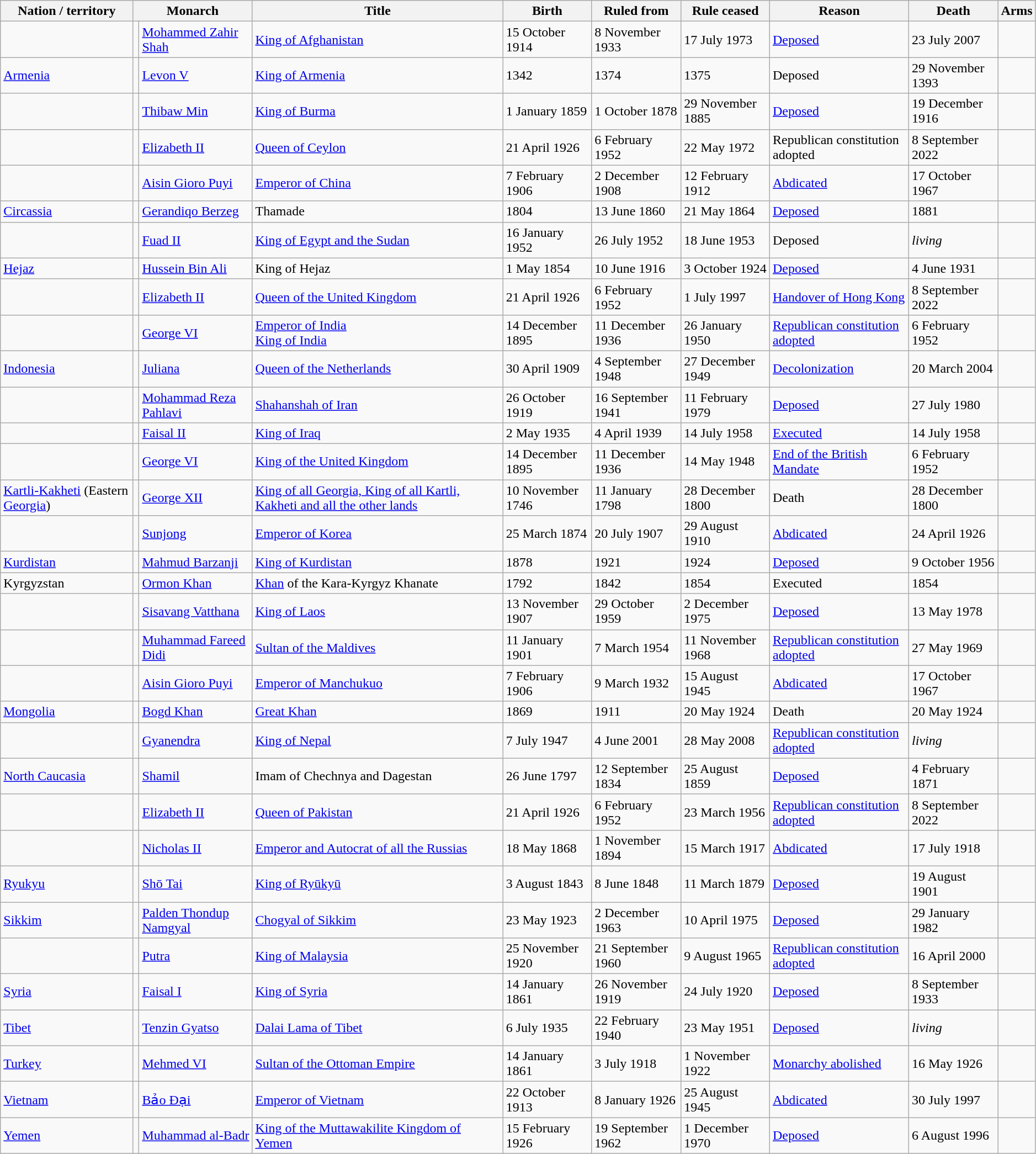<table width=99% class="wikitable sortable">
<tr>
<th>Nation / territory</th>
<th colspan=2>Monarch</th>
<th>Title</th>
<th>Birth</th>
<th>Ruled from</th>
<th>Rule ceased</th>
<th>Reason</th>
<th>Death</th>
<th>Arms</th>
</tr>
<tr>
<td></td>
<td align=center></td>
<td><a href='#'>Mohammed Zahir Shah</a></td>
<td><a href='#'>King of Afghanistan</a></td>
<td>15 October 1914</td>
<td>8 November 1933</td>
<td>17 July 1973</td>
<td><a href='#'>Deposed</a></td>
<td>23 July 2007</td>
<td align=center></td>
</tr>
<tr>
<td> <a href='#'>Armenia</a></td>
<td align=center></td>
<td><a href='#'>Levon V</a></td>
<td><a href='#'>King of Armenia</a></td>
<td>1342</td>
<td>1374</td>
<td>1375</td>
<td>Deposed</td>
<td>29 November 1393</td>
<td align=center></td>
</tr>
<tr>
<td></td>
<td align=center></td>
<td><a href='#'>Thibaw Min</a></td>
<td><a href='#'>King of Burma</a></td>
<td>1 January 1859</td>
<td>1 October 1878</td>
<td>29 November 1885</td>
<td><a href='#'>Deposed</a></td>
<td>19 December 1916</td>
<td align=center></td>
</tr>
<tr>
<td></td>
<td align=center></td>
<td><a href='#'>Elizabeth II</a></td>
<td><a href='#'>Queen of Ceylon</a></td>
<td>21 April 1926</td>
<td>6 February 1952</td>
<td>22 May 1972</td>
<td>Republican constitution adopted</td>
<td>8 September 2022</td>
<td align=center></td>
</tr>
<tr>
<td></td>
<td align=center></td>
<td><a href='#'>Aisin Gioro Puyi</a></td>
<td><a href='#'>Emperor of China</a></td>
<td>7 February 1906</td>
<td>2 December 1908</td>
<td>12 February 1912</td>
<td><a href='#'>Abdicated</a></td>
<td>17 October 1967</td>
<td align=center></td>
</tr>
<tr>
<td> <a href='#'>Circassia</a></td>
<td align=center></td>
<td><a href='#'>Gerandiqo Berzeg</a></td>
<td>Thamade</td>
<td>1804</td>
<td>13 June 1860</td>
<td>21 May 1864</td>
<td><a href='#'>Deposed</a></td>
<td>1881</td>
<td align=center></td>
</tr>
<tr>
<td></td>
<td align=center></td>
<td><a href='#'>Fuad II</a></td>
<td><a href='#'>King of Egypt and the Sudan</a></td>
<td>16 January 1952</td>
<td>26 July 1952</td>
<td>18 June 1953</td>
<td>Deposed</td>
<td><em>living</em></td>
<td align=center></td>
</tr>
<tr>
<td> <a href='#'>Hejaz</a></td>
<td align=center></td>
<td><a href='#'>Hussein Bin Ali</a></td>
<td>King of Hejaz</td>
<td>1 May 1854</td>
<td>10 June 1916</td>
<td>3 October 1924</td>
<td><a href='#'>Deposed</a></td>
<td>4 June 1931</td>
<td align=center></td>
</tr>
<tr>
<td></td>
<td align=center></td>
<td><a href='#'>Elizabeth II</a></td>
<td><a href='#'>Queen of the United Kingdom</a></td>
<td>21 April 1926</td>
<td>6 February 1952</td>
<td>1 July 1997</td>
<td><a href='#'>Handover of Hong Kong</a></td>
<td>8 September 2022</td>
<td align=center></td>
</tr>
<tr>
<td></td>
<td align=center></td>
<td><a href='#'>George VI</a></td>
<td><a href='#'>Emperor of India</a><br><a href='#'>King of India</a></td>
<td>14 December 1895</td>
<td>11 December 1936</td>
<td>26 January 1950</td>
<td><a href='#'>Republican constitution adopted</a></td>
<td>6 February 1952</td>
<td align=center></td>
</tr>
<tr>
<td> <a href='#'>Indonesia</a></td>
<td align=center></td>
<td><a href='#'>Juliana</a></td>
<td><a href='#'>Queen of the Netherlands</a></td>
<td>30 April 1909</td>
<td>4 September 1948</td>
<td>27 December 1949</td>
<td><a href='#'>Decolonization</a></td>
<td>20 March 2004</td>
<td align=center></td>
</tr>
<tr>
<td></td>
<td align=center></td>
<td><a href='#'>Mohammad Reza Pahlavi</a></td>
<td><a href='#'>Shahanshah of Iran</a></td>
<td>26 October 1919</td>
<td>16 September 1941</td>
<td>11 February 1979</td>
<td><a href='#'>Deposed</a></td>
<td>27 July 1980</td>
<td align=center></td>
</tr>
<tr>
<td></td>
<td align=center></td>
<td><a href='#'>Faisal II</a></td>
<td><a href='#'>King of Iraq</a></td>
<td>2 May 1935</td>
<td>4 April 1939</td>
<td>14 July 1958</td>
<td><a href='#'>Executed</a></td>
<td>14 July 1958</td>
<td align=center></td>
</tr>
<tr>
<td></td>
<td align=center></td>
<td><a href='#'>George VI</a></td>
<td><a href='#'>King of the United Kingdom</a></td>
<td>14 December 1895</td>
<td>11 December 1936</td>
<td>14 May 1948</td>
<td><a href='#'>End of the British Mandate</a></td>
<td>6 February 1952</td>
<td align=center></td>
</tr>
<tr>
<td> <a href='#'>Kartli-Kakheti</a> (Eastern <a href='#'>Georgia</a>)</td>
<td align=center></td>
<td><a href='#'>George XII</a></td>
<td><a href='#'>King of all Georgia, King of all Kartli, Kakheti and all the other lands</a></td>
<td>10 November 1746</td>
<td>11 January 1798</td>
<td>28 December 1800</td>
<td>Death</td>
<td>28 December 1800</td>
<td align=center></td>
</tr>
<tr>
<td></td>
<td align=center></td>
<td><a href='#'>Sunjong</a></td>
<td><a href='#'>Emperor of Korea</a></td>
<td>25 March 1874</td>
<td>20 July 1907</td>
<td>29 August 1910</td>
<td><a href='#'>Abdicated</a></td>
<td>24 April 1926</td>
<td align=center></td>
</tr>
<tr>
<td> <a href='#'>Kurdistan</a></td>
<td align=center></td>
<td><a href='#'>Mahmud Barzanji</a></td>
<td><a href='#'>King of Kurdistan</a></td>
<td>1878</td>
<td>1921</td>
<td>1924</td>
<td><a href='#'>Deposed</a></td>
<td>9 October 1956</td>
<td align=center></td>
</tr>
<tr>
<td> Kyrgyzstan</td>
<td align=center></td>
<td><a href='#'>Ormon Khan</a></td>
<td><a href='#'>Khan</a> of the Kara-Kyrgyz Khanate</td>
<td>1792</td>
<td>1842</td>
<td>1854</td>
<td>Executed</td>
<td>1854</td>
<td align=center></td>
</tr>
<tr>
<td></td>
<td align=center></td>
<td><a href='#'>Sisavang Vatthana</a></td>
<td><a href='#'>King of Laos</a></td>
<td>13 November 1907</td>
<td>29 October 1959</td>
<td>2 December 1975</td>
<td><a href='#'>Deposed</a></td>
<td>13 May 1978</td>
<td align=center></td>
</tr>
<tr>
<td></td>
<td align=center></td>
<td><a href='#'>Muhammad Fareed Didi</a></td>
<td><a href='#'>Sultan of the Maldives</a></td>
<td>11 January 1901</td>
<td>7 March 1954</td>
<td>11 November 1968</td>
<td><a href='#'>Republican constitution adopted</a></td>
<td>27 May 1969</td>
<td align=center></td>
</tr>
<tr>
<td></td>
<td align=center></td>
<td><a href='#'>Aisin Gioro Puyi</a></td>
<td><a href='#'>Emperor of Manchukuo</a></td>
<td>7 February 1906</td>
<td>9 March 1932</td>
<td>15 August 1945</td>
<td><a href='#'>Abdicated</a></td>
<td>17 October 1967</td>
<td align=center></td>
</tr>
<tr>
<td> <a href='#'>Mongolia</a></td>
<td align=center></td>
<td><a href='#'>Bogd Khan</a></td>
<td><a href='#'>Great Khan</a></td>
<td>1869</td>
<td>1911</td>
<td>20 May 1924</td>
<td>Death</td>
<td>20 May 1924</td>
<td align=center></td>
</tr>
<tr>
<td></td>
<td align=center></td>
<td><a href='#'>Gyanendra</a></td>
<td><a href='#'>King of Nepal</a></td>
<td>7 July 1947</td>
<td>4 June 2001</td>
<td>28 May 2008</td>
<td><a href='#'>Republican constitution adopted</a></td>
<td><em>living</em></td>
<td align=center></td>
</tr>
<tr>
<td> <a href='#'>North Caucasia</a></td>
<td align=center></td>
<td><a href='#'>Shamil</a></td>
<td>Imam of Chechnya and Dagestan</td>
<td>26 June 1797</td>
<td>12 September 1834</td>
<td>25 August 1859</td>
<td><a href='#'>Deposed</a></td>
<td>4 February 1871</td>
<td align=center></td>
</tr>
<tr>
<td></td>
<td align=center></td>
<td><a href='#'>Elizabeth II</a></td>
<td><a href='#'>Queen of Pakistan</a></td>
<td>21 April 1926</td>
<td>6 February 1952</td>
<td>23 March 1956</td>
<td><a href='#'>Republican constitution adopted</a></td>
<td>8 September 2022</td>
<td align=center></td>
</tr>
<tr>
<td></td>
<td align=center></td>
<td><a href='#'>Nicholas II</a></td>
<td><a href='#'>Emperor and Autocrat of all the Russias</a></td>
<td>18 May 1868</td>
<td>1 November 1894</td>
<td>15 March 1917</td>
<td><a href='#'>Abdicated</a></td>
<td>17 July 1918</td>
<td align=center></td>
</tr>
<tr>
<td> <a href='#'>Ryukyu</a></td>
<td align=center></td>
<td><a href='#'>Shō Tai</a></td>
<td><a href='#'>King of Ryūkyū</a></td>
<td>3 August 1843</td>
<td>8 June 1848</td>
<td>11 March 1879</td>
<td><a href='#'>Deposed</a></td>
<td>19 August 1901</td>
<td align=center></td>
</tr>
<tr>
<td> <a href='#'>Sikkim</a></td>
<td align=center></td>
<td><a href='#'>Palden Thondup Namgyal</a></td>
<td><a href='#'>Chogyal of Sikkim</a></td>
<td>23 May 1923</td>
<td>2 December 1963</td>
<td>10 April 1975</td>
<td><a href='#'>Deposed</a></td>
<td>29 January 1982</td>
<td align=center></td>
</tr>
<tr>
<td></td>
<td align=center></td>
<td><a href='#'>Putra</a></td>
<td><a href='#'>King of Malaysia</a></td>
<td>25 November 1920</td>
<td>21 September 1960</td>
<td>9 August 1965</td>
<td><a href='#'>Republican constitution adopted</a></td>
<td>16 April 2000</td>
<td align=center></td>
</tr>
<tr>
<td> <a href='#'>Syria</a></td>
<td align=center></td>
<td><a href='#'>Faisal I</a></td>
<td><a href='#'>King of Syria</a></td>
<td>14 January 1861</td>
<td>26 November 1919</td>
<td>24 July 1920</td>
<td><a href='#'>Deposed</a></td>
<td>8 September 1933</td>
<td align=center></td>
</tr>
<tr>
<td> <a href='#'>Tibet</a></td>
<td align=center></td>
<td><a href='#'>Tenzin Gyatso</a></td>
<td><a href='#'>Dalai Lama of Tibet</a></td>
<td>6 July 1935</td>
<td>22 February 1940</td>
<td>23 May 1951</td>
<td><a href='#'>Deposed</a></td>
<td><em>living</em></td>
<td align=center></td>
</tr>
<tr>
<td> <a href='#'>Turkey</a></td>
<td align=center></td>
<td><a href='#'>Mehmed VI</a></td>
<td><a href='#'>Sultan of the Ottoman Empire</a></td>
<td>14 January 1861</td>
<td>3 July 1918</td>
<td>1 November 1922</td>
<td><a href='#'>Monarchy abolished</a></td>
<td>16 May 1926</td>
<td align=center></td>
</tr>
<tr>
<td> <a href='#'>Vietnam</a></td>
<td align=center></td>
<td><a href='#'>Bảo Đại</a></td>
<td><a href='#'>Emperor of Vietnam</a></td>
<td>22 October 1913</td>
<td>8 January 1926</td>
<td>25 August 1945</td>
<td><a href='#'>Abdicated</a></td>
<td>30 July 1997</td>
<td align=center></td>
</tr>
<tr>
<td> <a href='#'>Yemen</a></td>
<td align=center></td>
<td><a href='#'>Muhammad al-Badr</a></td>
<td><a href='#'>King of the Muttawakilite Kingdom of Yemen</a></td>
<td>15 February 1926</td>
<td>19 September 1962</td>
<td>1 December 1970</td>
<td><a href='#'>Deposed</a></td>
<td>6 August 1996</td>
<td align=center></td>
</tr>
</table>
